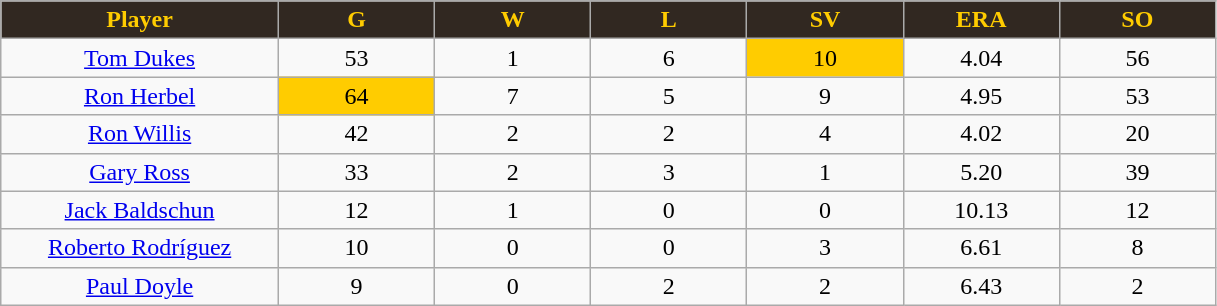<table class="wikitable sortable">
<tr>
<th style="background:#312821; color:#FFCC00"  width="16%">Player</th>
<th style="background:#312821;  color:#FFCC00"   width="9%">G</th>
<th style="background:#312821;  color:#FFCC00"   width="9%">W</th>
<th style="background:#312821;  color:#FFCC00"   width="9%">L</th>
<th style="background:#312821;  color:#FFCC00"   width="9%">SV</th>
<th style="background:#312821;  color:#FFCC00"   width="9%">ERA</th>
<th style="background:#312821;  color:#FFCC00"  width="9%">SO</th>
</tr>
<tr align="center">
<td><a href='#'>Tom Dukes</a></td>
<td>53</td>
<td>1</td>
<td>6</td>
<td bgcolor="#FFCC00">10</td>
<td>4.04</td>
<td>56</td>
</tr>
<tr align=center>
<td><a href='#'>Ron Herbel</a></td>
<td bgcolor="#FFCC00">64</td>
<td>7</td>
<td>5</td>
<td>9</td>
<td>4.95</td>
<td>53</td>
</tr>
<tr align=center>
<td><a href='#'>Ron Willis</a></td>
<td>42</td>
<td>2</td>
<td>2</td>
<td>4</td>
<td>4.02</td>
<td>20</td>
</tr>
<tr align=center>
<td><a href='#'>Gary Ross</a></td>
<td>33</td>
<td>2</td>
<td>3</td>
<td>1</td>
<td>5.20</td>
<td>39</td>
</tr>
<tr align=center>
<td><a href='#'>Jack Baldschun</a></td>
<td>12</td>
<td>1</td>
<td>0</td>
<td>0</td>
<td>10.13</td>
<td>12</td>
</tr>
<tr align=center>
<td><a href='#'>Roberto Rodríguez</a></td>
<td>10</td>
<td>0</td>
<td>0</td>
<td>3</td>
<td>6.61</td>
<td>8</td>
</tr>
<tr align=center>
<td><a href='#'>Paul Doyle</a></td>
<td>9</td>
<td>0</td>
<td>2</td>
<td>2</td>
<td>6.43</td>
<td>2</td>
</tr>
</table>
